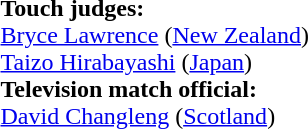<table width=100% style="font-size: 100%">
<tr>
<td><br><strong>Touch judges:</strong>
<br><a href='#'>Bryce Lawrence</a> (<a href='#'>New Zealand</a>)
<br><a href='#'>Taizo Hirabayashi</a> (<a href='#'>Japan</a>)
<br><strong>Television match official:</strong>
<br><a href='#'>David Changleng</a> (<a href='#'>Scotland</a>)</td>
</tr>
</table>
